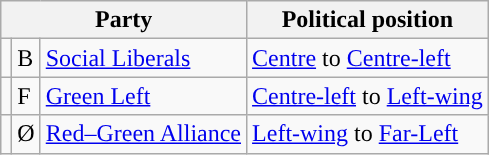<table class="wikitable">
<tr>
<th colspan="3">Party</th>
<th>Political position</th>
</tr>
<tr>
<td></td>
<td>B</td>
<td><a href='#'>Social Liberals</a></td>
<td><a href='#'>Centre</a> to <a href='#'>Centre-left</a></td>
</tr>
<tr>
<td></td>
<td>F</td>
<td><a href='#'>Green Left</a></td>
<td><a href='#'>Centre-left</a> to <a href='#'>Left-wing</a></td>
</tr>
<tr>
<td></td>
<td>Ø</td>
<td><a href='#'>Red–Green Alliance</a></td>
<td><a href='#'>Left-wing</a> to  <a href='#'>Far-Left</a></td>
</tr>
</table>
